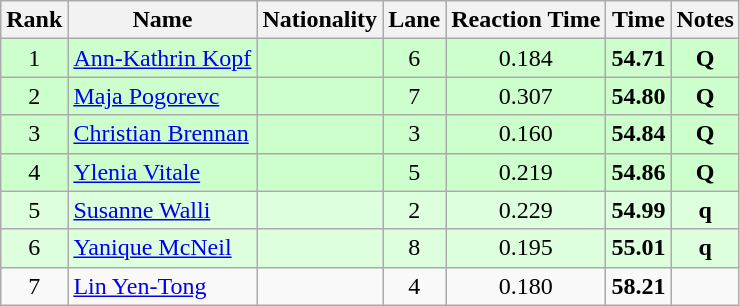<table class="wikitable sortable" style="text-align:center">
<tr>
<th>Rank</th>
<th>Name</th>
<th>Nationality</th>
<th>Lane</th>
<th>Reaction Time</th>
<th>Time</th>
<th>Notes</th>
</tr>
<tr bgcolor=ccffcc>
<td>1</td>
<td align=left><a href='#'>Ann-Kathrin Kopf</a></td>
<td align=left></td>
<td>6</td>
<td>0.184</td>
<td><strong>54.71</strong></td>
<td><strong>Q</strong></td>
</tr>
<tr bgcolor=ccffcc>
<td>2</td>
<td align=left><a href='#'>Maja Pogorevc</a></td>
<td align=left></td>
<td>7</td>
<td>0.307</td>
<td><strong>54.80</strong></td>
<td><strong>Q</strong></td>
</tr>
<tr bgcolor=ccffcc>
<td>3</td>
<td align=left><a href='#'>Christian Brennan</a></td>
<td align=left></td>
<td>3</td>
<td>0.160</td>
<td><strong>54.84</strong></td>
<td><strong>Q</strong></td>
</tr>
<tr bgcolor=ccffcc>
<td>4</td>
<td align=left><a href='#'>Ylenia Vitale</a></td>
<td align=left></td>
<td>5</td>
<td>0.219</td>
<td><strong>54.86</strong></td>
<td><strong>Q</strong></td>
</tr>
<tr bgcolor=ddffdd>
<td>5</td>
<td align=left><a href='#'>Susanne Walli</a></td>
<td align=left></td>
<td>2</td>
<td>0.229</td>
<td><strong>54.99</strong></td>
<td><strong>q</strong></td>
</tr>
<tr bgcolor=ddffdd>
<td>6</td>
<td align=left><a href='#'>Yanique McNeil</a></td>
<td align=left></td>
<td>8</td>
<td>0.195</td>
<td><strong>55.01</strong></td>
<td><strong>q</strong></td>
</tr>
<tr>
<td>7</td>
<td align=left><a href='#'>Lin Yen-Tong</a></td>
<td align=left></td>
<td>4</td>
<td>0.180</td>
<td><strong>58.21</strong></td>
<td></td>
</tr>
</table>
